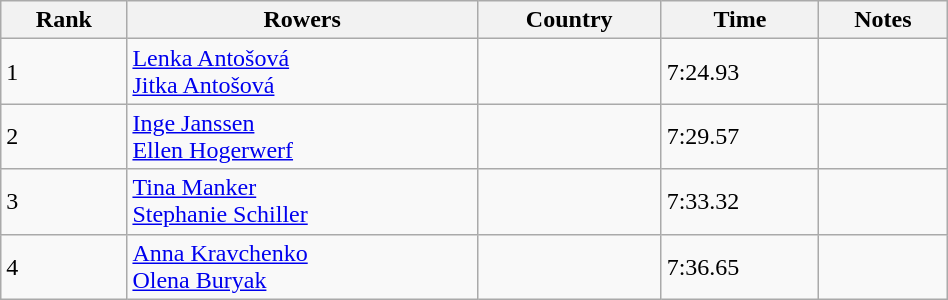<table class="wikitable" width=50%>
<tr>
<th>Rank</th>
<th>Rowers</th>
<th>Country</th>
<th>Time</th>
<th>Notes</th>
</tr>
<tr>
<td>1</td>
<td><a href='#'>Lenka Antošová</a><br><a href='#'>Jitka Antošová</a></td>
<td></td>
<td>7:24.93</td>
<td></td>
</tr>
<tr>
<td>2</td>
<td><a href='#'>Inge Janssen</a><br><a href='#'>Ellen Hogerwerf</a></td>
<td></td>
<td>7:29.57</td>
<td></td>
</tr>
<tr>
<td>3</td>
<td><a href='#'>Tina Manker</a><br><a href='#'>Stephanie Schiller</a></td>
<td></td>
<td>7:33.32</td>
<td></td>
</tr>
<tr>
<td>4</td>
<td><a href='#'>Anna Kravchenko</a><br><a href='#'>Olena Buryak</a></td>
<td></td>
<td>7:36.65</td>
<td></td>
</tr>
</table>
